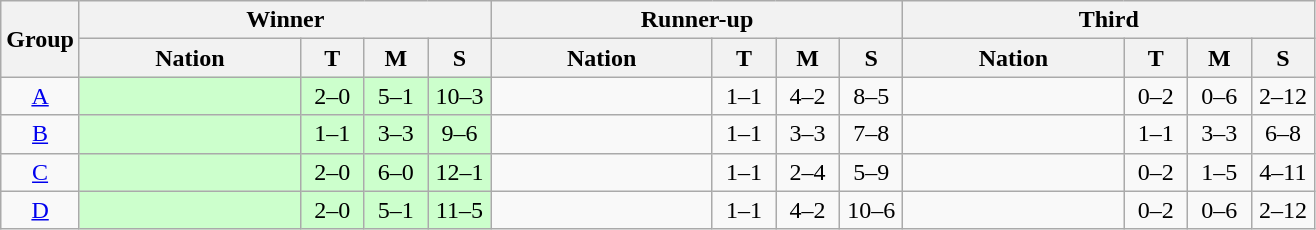<table class="wikitable nowrap" style=text-align:center>
<tr>
<th rowspan=2>Group</th>
<th colspan=4>Winner</th>
<th colspan=4>Runner-up</th>
<th colspan=4>Third</th>
</tr>
<tr>
<th width=140>Nation</th>
<th width=35>T</th>
<th width=35>M</th>
<th width=35>S</th>
<th width=140>Nation</th>
<th width=35>T</th>
<th width=35>M</th>
<th width=35>S</th>
<th width=140>Nation</th>
<th width=35>T</th>
<th width=35>M</th>
<th width=35>S</th>
</tr>
<tr>
<td><a href='#'>A</a></td>
<td style=text-align:left bgcolor=ccffcc></td>
<td bgcolor=ccffcc>2–0</td>
<td bgcolor=ccffcc>5–1</td>
<td bgcolor=ccffcc>10–3</td>
<td style=text-align:left></td>
<td>1–1</td>
<td>4–2</td>
<td>8–5</td>
<td style=text-align:left></td>
<td>0–2</td>
<td>0–6</td>
<td>2–12</td>
</tr>
<tr>
<td><a href='#'>B</a></td>
<td style=text-align:left bgcolor=ccffcc></td>
<td bgcolor=ccffcc>1–1</td>
<td bgcolor=ccffcc>3–3</td>
<td bgcolor=ccffcc>9–6</td>
<td style=text-align:left></td>
<td>1–1</td>
<td>3–3</td>
<td>7–8</td>
<td style=text-align:left></td>
<td>1–1</td>
<td>3–3</td>
<td>6–8</td>
</tr>
<tr>
<td><a href='#'>C</a></td>
<td style=text-align:left bgcolor=ccffcc></td>
<td bgcolor=ccffcc>2–0</td>
<td bgcolor=ccffcc>6–0</td>
<td bgcolor=ccffcc>12–1</td>
<td style=text-align:left></td>
<td>1–1</td>
<td>2–4</td>
<td>5–9</td>
<td style=text-align:left></td>
<td>0–2</td>
<td>1–5</td>
<td>4–11</td>
</tr>
<tr>
<td><a href='#'>D</a></td>
<td style=text-align:left bgcolor=ccffcc></td>
<td bgcolor=ccffcc>2–0</td>
<td bgcolor=ccffcc>5–1</td>
<td bgcolor=ccffcc>11–5</td>
<td style=text-align:left></td>
<td>1–1</td>
<td>4–2</td>
<td>10–6</td>
<td style=text-align:left></td>
<td>0–2</td>
<td>0–6</td>
<td>2–12</td>
</tr>
</table>
